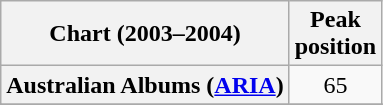<table class="wikitable sortable plainrowheaders" style="text-align:center">
<tr>
<th scope="col">Chart (2003–2004)</th>
<th scope="col">Peak<br>position</th>
</tr>
<tr>
<th scope="row">Australian Albums (<a href='#'>ARIA</a>)</th>
<td>65</td>
</tr>
<tr>
</tr>
<tr>
</tr>
<tr>
</tr>
<tr>
</tr>
<tr>
</tr>
<tr>
</tr>
<tr>
</tr>
<tr>
</tr>
<tr>
</tr>
<tr>
</tr>
<tr>
</tr>
<tr>
</tr>
<tr>
</tr>
<tr>
</tr>
<tr>
</tr>
<tr>
</tr>
</table>
